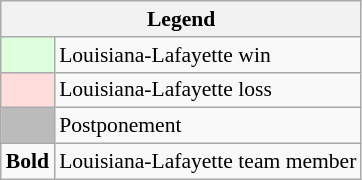<table class="wikitable" style="font-size:90%">
<tr>
<th colspan="2">Legend</th>
</tr>
<tr>
<td style="background:#dfd;"> </td>
<td>Louisiana-Lafayette win</td>
</tr>
<tr>
<td style="background:#fdd;"> </td>
<td>Louisiana-Lafayette loss</td>
</tr>
<tr>
<td style="background:#bbb;"> </td>
<td>Postponement</td>
</tr>
<tr>
<td><strong>Bold</strong></td>
<td>Louisiana-Lafayette team member</td>
</tr>
</table>
